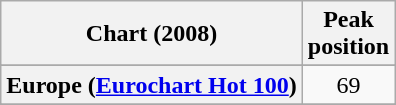<table class="wikitable sortable plainrowheaders" style="text-align:center">
<tr>
<th align="center">Chart (2008)</th>
<th align="center">Peak<br>position</th>
</tr>
<tr>
</tr>
<tr>
<th scope="row">Europe (<a href='#'>Eurochart Hot 100</a>)</th>
<td align="center">69</td>
</tr>
<tr>
</tr>
<tr>
</tr>
</table>
